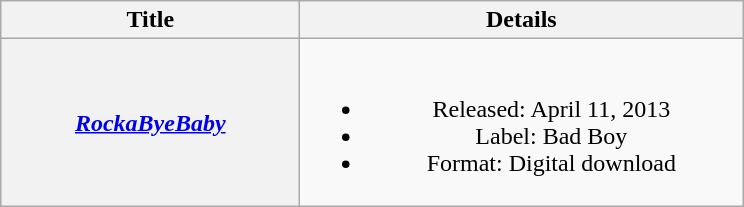<table class="wikitable plainrowheaders" style="text-align:center;">
<tr>
<th scope="col" style="width:12em;">Title</th>
<th scope="col" style="width:18em;">Details</th>
</tr>
<tr>
<th scope="row"><em><a href='#'>RockaByeBaby</a></em></th>
<td><br><ul><li>Released: April 11, 2013</li><li>Label: Bad Boy</li><li>Format: Digital download</li></ul></td>
</tr>
</table>
